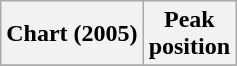<table class="wikitable plainrowheaders">
<tr>
<th>Chart (2005)</th>
<th>Peak<br>position</th>
</tr>
<tr>
</tr>
</table>
